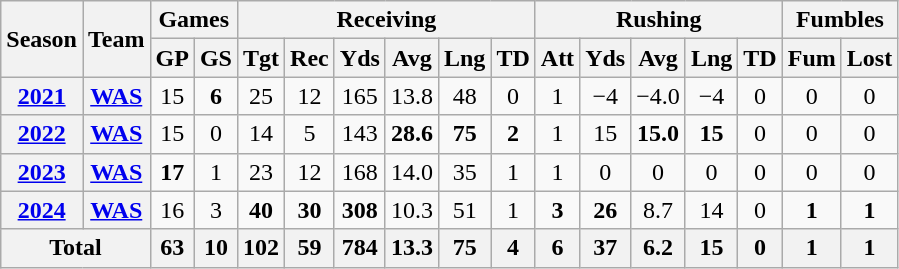<table class=wikitable style="text-align:center;">
<tr>
<th rowspan=2>Season</th>
<th rowspan=2>Team</th>
<th colspan=2>Games</th>
<th colspan=6>Receiving</th>
<th colspan=5>Rushing</th>
<th colspan="2">Fumbles</th>
</tr>
<tr>
<th>GP</th>
<th>GS</th>
<th>Tgt</th>
<th>Rec</th>
<th>Yds</th>
<th>Avg</th>
<th>Lng</th>
<th>TD</th>
<th>Att</th>
<th>Yds</th>
<th>Avg</th>
<th>Lng</th>
<th>TD</th>
<th>Fum</th>
<th>Lost</th>
</tr>
<tr>
<th><a href='#'>2021</a></th>
<th><a href='#'>WAS</a></th>
<td>15</td>
<td><strong>6</strong></td>
<td>25</td>
<td>12</td>
<td>165</td>
<td>13.8</td>
<td>48</td>
<td>0</td>
<td>1</td>
<td>−4</td>
<td>−4.0</td>
<td>−4</td>
<td>0</td>
<td>0</td>
<td>0</td>
</tr>
<tr>
<th><a href='#'>2022</a></th>
<th><a href='#'>WAS</a></th>
<td>15</td>
<td>0</td>
<td>14</td>
<td>5</td>
<td>143</td>
<td><strong>28.6</strong></td>
<td><strong>75</strong></td>
<td><strong>2</strong></td>
<td>1</td>
<td>15</td>
<td><strong>15.0</strong></td>
<td><strong>15</strong></td>
<td>0</td>
<td>0</td>
<td>0</td>
</tr>
<tr>
<th><a href='#'>2023</a></th>
<th><a href='#'>WAS</a></th>
<td><strong>17</strong></td>
<td>1</td>
<td>23</td>
<td>12</td>
<td>168</td>
<td>14.0</td>
<td>35</td>
<td>1</td>
<td>1</td>
<td>0</td>
<td>0</td>
<td>0</td>
<td>0</td>
<td>0</td>
<td>0</td>
</tr>
<tr>
<th><a href='#'>2024</a></th>
<th><a href='#'>WAS</a></th>
<td>16</td>
<td>3</td>
<td><strong>40</strong></td>
<td><strong>30</strong></td>
<td><strong>308</strong></td>
<td>10.3</td>
<td>51</td>
<td>1</td>
<td><strong>3</strong></td>
<td><strong>26</strong></td>
<td>8.7</td>
<td>14</td>
<td>0</td>
<td><strong>1</strong></td>
<td><strong>1</strong></td>
</tr>
<tr>
<th colspan="2">Total</th>
<th>63</th>
<th>10</th>
<th>102</th>
<th>59</th>
<th>784</th>
<th>13.3</th>
<th>75</th>
<th>4</th>
<th>6</th>
<th>37</th>
<th>6.2</th>
<th>15</th>
<th>0</th>
<th>1</th>
<th>1</th>
</tr>
</table>
